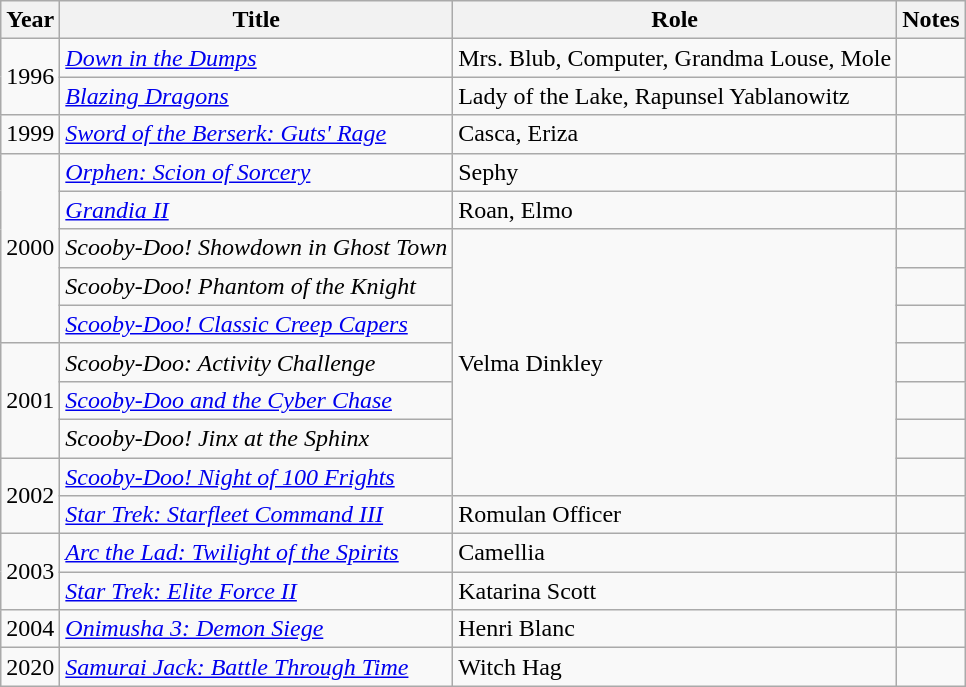<table class="wikitable sortable">
<tr>
<th>Year</th>
<th>Title</th>
<th>Role</th>
<th>Notes</th>
</tr>
<tr>
<td rowspan="2">1996</td>
<td><em><a href='#'>Down in the Dumps</a></em></td>
<td>Mrs. Blub, Computer, Grandma Louse, Mole</td>
<td></td>
</tr>
<tr>
<td><em><a href='#'>Blazing Dragons</a></em></td>
<td>Lady of the Lake, Rapunsel Yablanowitz</td>
<td></td>
</tr>
<tr>
<td>1999</td>
<td><em><a href='#'>Sword of the Berserk: Guts' Rage</a></em></td>
<td>Casca, Eriza</td>
<td></td>
</tr>
<tr>
<td rowspan="5">2000</td>
<td><em><a href='#'>Orphen: Scion of Sorcery</a></em></td>
<td>Sephy</td>
<td></td>
</tr>
<tr>
<td><em><a href='#'>Grandia II</a></em></td>
<td>Roan, Elmo</td>
<td></td>
</tr>
<tr>
<td><em>Scooby-Doo! Showdown in Ghost Town</em></td>
<td rowspan="7">Velma Dinkley</td>
<td></td>
</tr>
<tr>
<td><em>Scooby-Doo! Phantom of the Knight</em></td>
<td></td>
</tr>
<tr>
<td><em><a href='#'>Scooby-Doo! Classic Creep Capers</a></em></td>
<td></td>
</tr>
<tr>
<td rowspan="3">2001</td>
<td><em>Scooby-Doo: Activity Challenge</em></td>
<td></td>
</tr>
<tr>
<td><em><a href='#'>Scooby-Doo and the Cyber Chase</a></em></td>
<td></td>
</tr>
<tr>
<td><em>Scooby-Doo! Jinx at the Sphinx</em></td>
<td></td>
</tr>
<tr>
<td rowspan="2">2002</td>
<td><em><a href='#'>Scooby-Doo! Night of 100 Frights</a></em></td>
<td></td>
</tr>
<tr>
<td><em><a href='#'>Star Trek: Starfleet Command III</a></em></td>
<td>Romulan Officer</td>
<td></td>
</tr>
<tr>
<td rowspan="2">2003</td>
<td><em><a href='#'>Arc the Lad: Twilight of the Spirits</a></em></td>
<td>Camellia</td>
<td></td>
</tr>
<tr>
<td><em><a href='#'>Star Trek: Elite Force II</a></em></td>
<td>Katarina Scott</td>
<td></td>
</tr>
<tr>
<td>2004</td>
<td><em><a href='#'>Onimusha 3: Demon Siege</a></em></td>
<td>Henri Blanc</td>
<td></td>
</tr>
<tr>
<td>2020</td>
<td><em><a href='#'>Samurai Jack: Battle Through Time</a></em></td>
<td>Witch Hag</td>
<td></td>
</tr>
</table>
